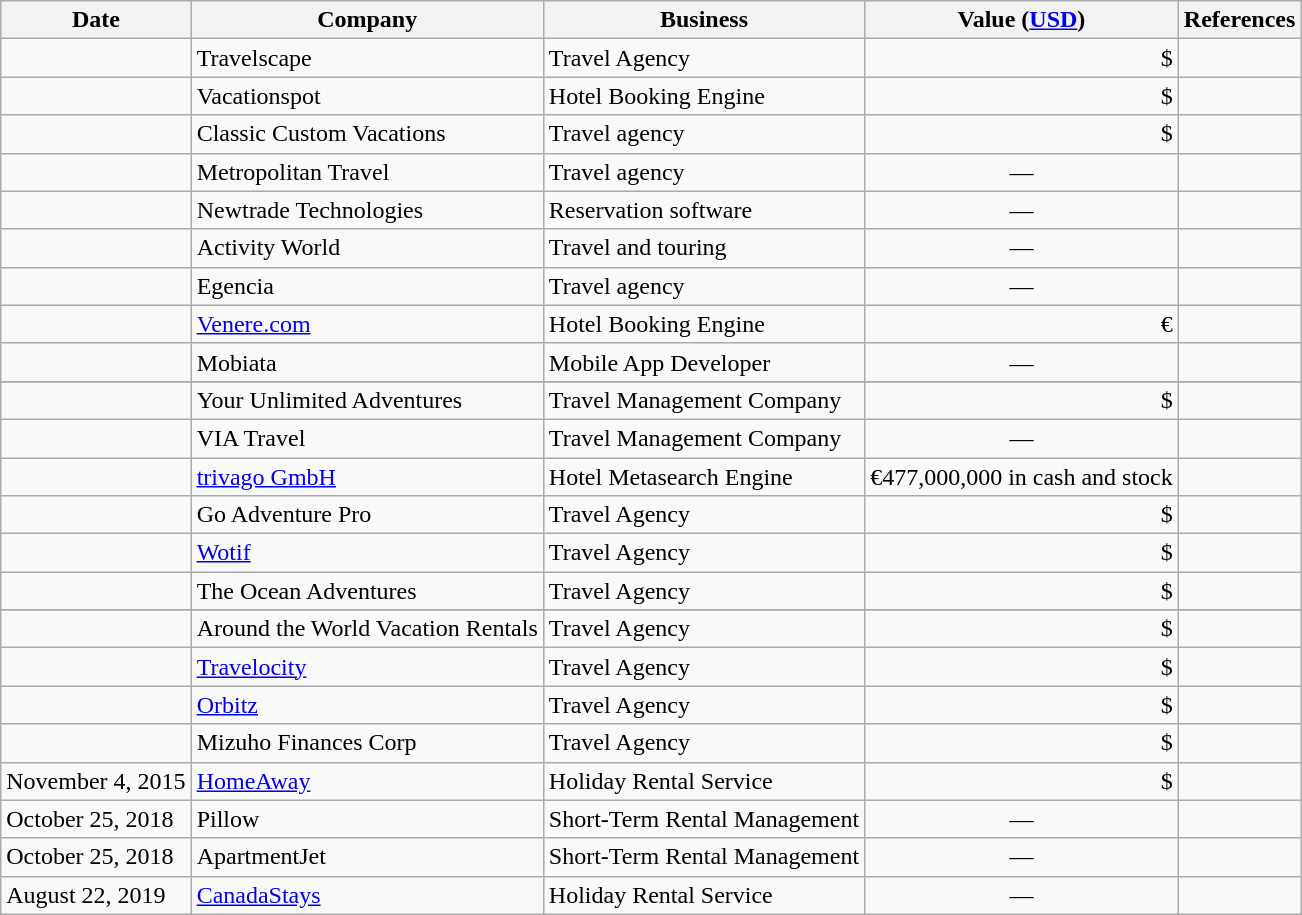<table class="wikitable sortable">
<tr>
<th>Date</th>
<th>Company</th>
<th>Business</th>
<th>Value (<a href='#'>USD</a>)</th>
<th class="unsortable">References</th>
</tr>
<tr>
<td></td>
<td>Travelscape</td>
<td>Travel Agency</td>
<td align="right">$</td>
<td style="text-align:center;"></td>
</tr>
<tr>
<td></td>
<td>Vacationspot</td>
<td>Hotel Booking Engine</td>
<td align="right">$</td>
<td style="text-align:center;"></td>
</tr>
<tr>
<td></td>
<td>Classic Custom Vacations</td>
<td>Travel agency</td>
<td align="right">$</td>
<td style="text-align:center;"></td>
</tr>
<tr>
<td></td>
<td>Metropolitan Travel</td>
<td>Travel agency</td>
<td style="text-align:center;">—</td>
<td style="text-align:center;"></td>
</tr>
<tr>
<td></td>
<td>Newtrade Technologies</td>
<td>Reservation software</td>
<td style="text-align:center;">—</td>
<td style="text-align:center;"></td>
</tr>
<tr>
<td></td>
<td>Activity World</td>
<td>Travel and touring</td>
<td style="text-align:center;">—</td>
<td style="text-align:center;"></td>
</tr>
<tr>
<td></td>
<td>Egencia</td>
<td>Travel agency</td>
<td style="text-align:center;">—</td>
<td style="text-align:center;"></td>
</tr>
<tr>
<td></td>
<td><a href='#'>Venere.com</a></td>
<td>Hotel Booking Engine</td>
<td style="text-align:right;">€</td>
<td style="text-align:center;"></td>
</tr>
<tr>
<td></td>
<td>Mobiata</td>
<td>Mobile App Developer</td>
<td style="text-align:center;">—</td>
<td style="text-align:center;"></td>
</tr>
<tr>
</tr>
<tr>
<td></td>
<td>Your Unlimited Adventures</td>
<td>Travel Management Company</td>
<td align="right">$</td>
<td style="text-align:center;"></td>
</tr>
<tr>
<td></td>
<td>VIA Travel</td>
<td>Travel Management Company</td>
<td style="text-align:center;">—</td>
<td style="text-align:center;"></td>
</tr>
<tr>
<td></td>
<td><a href='#'>trivago GmbH</a></td>
<td>Hotel Metasearch Engine</td>
<td align="right">€477,000,000 in cash and stock</td>
<td style="text-align:center;"></td>
</tr>
<tr>
<td></td>
<td>Go Adventure Pro</td>
<td>Travel Agency</td>
<td align="right">$</td>
<td style="text-align:center;"></td>
</tr>
<tr>
<td></td>
<td><a href='#'>Wotif</a></td>
<td>Travel Agency</td>
<td align="right">$</td>
<td style="text-align:center;"></td>
</tr>
<tr>
<td></td>
<td>The Ocean Adventures</td>
<td>Travel Agency</td>
<td align="right">$</td>
<td style="text-align:center;"></td>
</tr>
<tr>
</tr>
<tr>
<td></td>
<td>Around the World Vacation Rentals</td>
<td>Travel Agency</td>
<td align="right">$</td>
<td style="text-align:center;"></td>
</tr>
<tr>
<td></td>
<td><a href='#'>Travelocity</a></td>
<td>Travel Agency</td>
<td align="right">$</td>
<td style="text-align:center;"></td>
</tr>
<tr>
<td></td>
<td><a href='#'>Orbitz</a></td>
<td>Travel Agency</td>
<td align="right">$</td>
<td style="text-align:center;"></td>
</tr>
<tr>
<td></td>
<td>Mizuho Finances Corp</td>
<td>Travel Agency</td>
<td align="right">$</td>
<td style="text-align:center;"></td>
</tr>
<tr>
<td>November 4, 2015</td>
<td><a href='#'>HomeAway</a></td>
<td>Holiday Rental Service</td>
<td align="right">$</td>
<td style="text-align:center;"></td>
</tr>
<tr>
<td>October 25, 2018</td>
<td>Pillow</td>
<td>Short-Term Rental Management</td>
<td style="text-align:center;">—</td>
<td style="text-align:center;"></td>
</tr>
<tr>
<td>October 25, 2018</td>
<td>ApartmentJet</td>
<td>Short-Term Rental Management</td>
<td style="text-align:center;">—</td>
<td style="text-align:center;"></td>
</tr>
<tr>
<td>August 22, 2019</td>
<td><a href='#'>CanadaStays</a></td>
<td>Holiday Rental Service</td>
<td style="text-align:center;">—</td>
<td style="text-align:center;"></td>
</tr>
</table>
